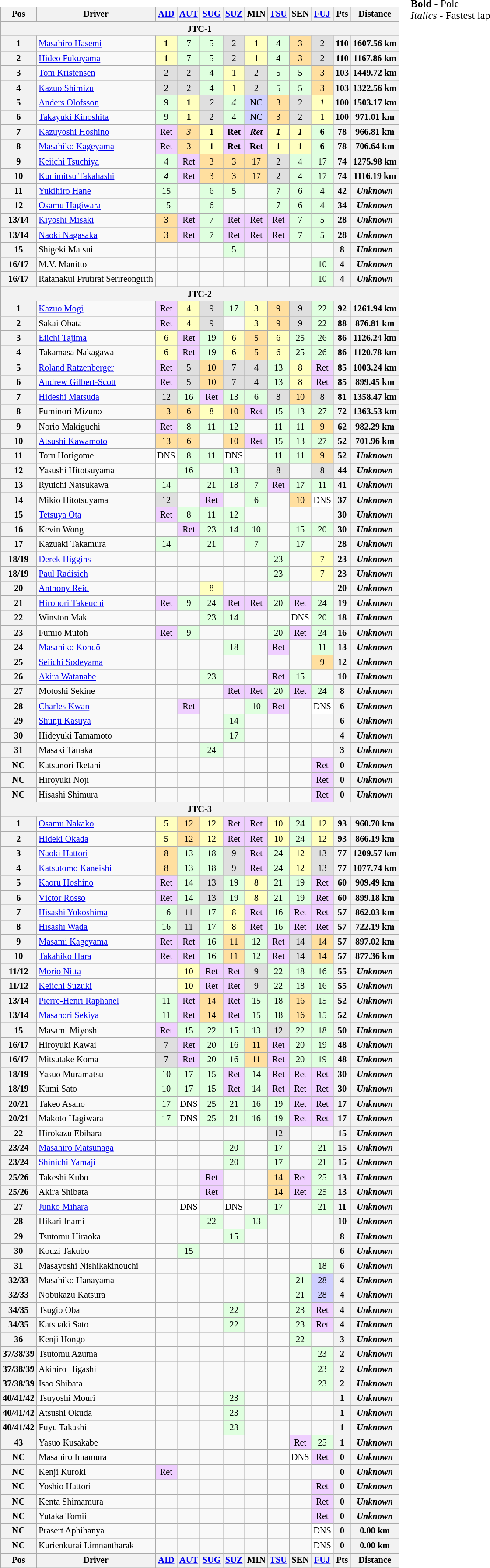<table>
<tr>
<td><br><table class="wikitable" style="font-size: 85%; text-align: center;">
<tr valign="top">
<th valign="middle">Pos</th>
<th valign="middle">Driver</th>
<th><a href='#'>AID</a></th>
<th><a href='#'>AUT</a></th>
<th><a href='#'>SUG</a></th>
<th><a href='#'>SUZ</a></th>
<th>MIN</th>
<th><a href='#'>TSU</a></th>
<th>SEN</th>
<th><a href='#'>FUJ</a></th>
<th valign="middle">Pts</th>
<th valign="middle">Distance</th>
</tr>
<tr>
<th colspan=12>JTC-1</th>
</tr>
<tr>
<th>1</th>
<td align=left> <a href='#'>Masahiro Hasemi</a></td>
<td style="background:#FFFFBF;"><strong>1</strong></td>
<td style="background:#DFFFDF;">7</td>
<td style="background:#DFFFDF;">5</td>
<td style="background:#DFDFDF;">2</td>
<td style="background:#FFFFBF;">1</td>
<td style="background:#DFFFDF;">4</td>
<td style="background:#FFDF9F;">3</td>
<td style="background:#DFDFDF;">2</td>
<th>110</th>
<th>1607.56 km</th>
</tr>
<tr>
<th>2</th>
<td align=left> <a href='#'>Hideo Fukuyama</a></td>
<td style="background:#FFFFBF;"><strong>1</strong></td>
<td style="background:#DFFFDF;">7</td>
<td style="background:#DFFFDF;">5</td>
<td style="background:#DFDFDF;">2</td>
<td style="background:#FFFFBF;">1</td>
<td style="background:#DFFFDF;">4</td>
<td style="background:#FFDF9F;">3</td>
<td style="background:#DFDFDF;">2</td>
<th>110</th>
<th>1167.86 km</th>
</tr>
<tr>
<th>3</th>
<td align=left> <a href='#'>Tom Kristensen</a></td>
<td style="background:#DFDFDF;">2</td>
<td style="background:#DFDFDF;">2</td>
<td style="background:#DFFFDF;">4</td>
<td style="background:#FFFFBF;">1</td>
<td style="background:#DFDFDF;">2</td>
<td style="background:#DFFFDF;">5</td>
<td style="background:#DFFFDF;">5</td>
<td style="background:#FFDF9F;">3</td>
<th>103</th>
<th>1449.72 km</th>
</tr>
<tr>
<th>4</th>
<td align=left> <a href='#'>Kazuo Shimizu</a></td>
<td style="background:#DFDFDF;">2</td>
<td style="background:#DFDFDF;">2</td>
<td style="background:#DFFFDF;">4</td>
<td style="background:#FFFFBF;">1</td>
<td style="background:#DFDFDF;">2</td>
<td style="background:#DFFFDF;">5</td>
<td style="background:#DFFFDF;">5</td>
<td style="background:#FFDF9F;">3</td>
<th>103</th>
<th>1322.56 km</th>
</tr>
<tr>
<th>5</th>
<td align=left> <a href='#'>Anders Olofsson</a></td>
<td style="background:#DFFFDF;">9</td>
<td style="background:#FFFFBF;"><strong>1</strong></td>
<td style="background:#DFDFDF;"><em>2</em></td>
<td style="background:#DFFFDF;"><em>4</em></td>
<td style="background:#CFCFFF;">NC</td>
<td style="background:#FFDF9F;">3</td>
<td style="background:#DFDFDF;">2</td>
<td style="background:#FFFFBF;"><em>1</em></td>
<th>100</th>
<th>1503.17 km</th>
</tr>
<tr>
<th>6</th>
<td align=left> <a href='#'>Takayuki Kinoshita</a></td>
<td style="background:#DFFFDF;">9</td>
<td style="background:#FFFFBF;"><strong>1</strong></td>
<td style="background:#DFDFDF;">2</td>
<td style="background:#DFFFDF;">4</td>
<td style="background:#CFCFFF;">NC</td>
<td style="background:#FFDF9F;">3</td>
<td style="background:#DFDFDF;">2</td>
<td style="background:#FFFFBF;">1</td>
<th>100</th>
<th>971.01 km</th>
</tr>
<tr>
<th>7</th>
<td align=left> <a href='#'>Kazuyoshi Hoshino</a></td>
<td style="background:#EFCFFF;">Ret</td>
<td style="background:#FFDF9F;"><em>3</em></td>
<td style="background:#FFFFBF;"><strong>1</strong></td>
<td style="background:#EFCFFF;"><strong>Ret</strong></td>
<td style="background:#EFCFFF;"><strong><em>Ret</em></strong></td>
<td style="background:#FFFFBF;"><strong><em>1</em></strong></td>
<td style="background:#FFFFBF;"><strong><em>1</em></strong></td>
<td style="background:#DFFFDF;"><strong>6</strong></td>
<th>78</th>
<th>966.81 km</th>
</tr>
<tr>
<th>8</th>
<td align=left> <a href='#'>Masahiko Kageyama</a></td>
<td style="background:#EFCFFF;">Ret</td>
<td style="background:#FFDF9F;">3</td>
<td style="background:#FFFFBF;"><strong>1</strong></td>
<td style="background:#EFCFFF;"><strong>Ret</strong></td>
<td style="background:#EFCFFF;"><strong>Ret</strong></td>
<td style="background:#FFFFBF;"><strong>1</strong></td>
<td style="background:#FFFFBF;"><strong>1</strong></td>
<td style="background:#DFFFDF;"><strong>6</strong></td>
<th>78</th>
<th>706.64 km</th>
</tr>
<tr>
<th>9</th>
<td align=left> <a href='#'>Keiichi Tsuchiya</a></td>
<td style="background:#DFFFDF;">4</td>
<td style="background:#EFCFFF;">Ret</td>
<td style="background:#FFDF9F;">3</td>
<td style="background:#FFDF9F;">3</td>
<td style="background:#FFDF9F;">17</td>
<td style="background:#DFDFDF;">2</td>
<td style="background:#DFFFDF;">4</td>
<td style="background:#DFFFDF;">17</td>
<th>74</th>
<th>1275.98 km</th>
</tr>
<tr>
<th>10</th>
<td align=left> <a href='#'>Kunimitsu Takahashi</a></td>
<td style="background:#DFFFDF;"><em>4</em></td>
<td style="background:#EFCFFF;">Ret</td>
<td style="background:#FFDF9F;">3</td>
<td style="background:#FFDF9F;">3</td>
<td style="background:#FFDF9F;">17</td>
<td style="background:#DFDFDF;">2</td>
<td style="background:#DFFFDF;">4</td>
<td style="background:#DFFFDF;">17</td>
<th>74</th>
<th>1116.19 km</th>
</tr>
<tr>
<th>11</th>
<td align=left> <a href='#'>Yukihiro Hane</a></td>
<td style="background:#DFFFDF;">15</td>
<td></td>
<td style="background:#DFFFDF;">6</td>
<td style="background:#DFFFDF;">5</td>
<td></td>
<td style="background:#DFFFDF;">7</td>
<td style="background:#DFFFDF;">6</td>
<td style="background:#DFFFDF;">4</td>
<th>42</th>
<th><em>Unknown</em></th>
</tr>
<tr>
<th>12</th>
<td align=left> <a href='#'>Osamu Hagiwara</a></td>
<td style="background:#DFFFDF;">15</td>
<td></td>
<td style="background:#DFFFDF;">6</td>
<td></td>
<td></td>
<td style="background:#DFFFDF;">7</td>
<td style="background:#DFFFDF;">6</td>
<td style="background:#DFFFDF;">4</td>
<th>34</th>
<th><em>Unknown</em></th>
</tr>
<tr>
<th>13/14</th>
<td align=left> <a href='#'>Kiyoshi Misaki</a></td>
<td style="background:#FFDF9F;">3</td>
<td style="background:#EFCFFF;">Ret</td>
<td style="background:#DFFFDF;">7</td>
<td style="background:#EFCFFF;">Ret</td>
<td style="background:#EFCFFF;">Ret</td>
<td style="background:#EFCFFF;">Ret</td>
<td style="background:#DFFFDF;">7</td>
<td style="background:#DFFFDF;">5</td>
<th>28</th>
<th><em>Unknown</em></th>
</tr>
<tr>
<th>13/14</th>
<td align=left> <a href='#'>Naoki Nagasaka</a></td>
<td style="background:#FFDF9F;">3</td>
<td style="background:#EFCFFF;">Ret</td>
<td style="background:#DFFFDF;">7</td>
<td style="background:#EFCFFF;">Ret</td>
<td style="background:#EFCFFF;">Ret</td>
<td style="background:#EFCFFF;">Ret</td>
<td style="background:#DFFFDF;">7</td>
<td style="background:#DFFFDF;">5</td>
<th>28</th>
<th><em>Unknown</em></th>
</tr>
<tr>
<th>15</th>
<td align=left> Shigeki Matsui</td>
<td></td>
<td></td>
<td></td>
<td style="background:#DFFFDF;">5</td>
<td></td>
<td></td>
<td></td>
<td></td>
<th>8</th>
<th><em>Unknown</em></th>
</tr>
<tr>
<th>16/17</th>
<td align=left> M.V. Manitto</td>
<td></td>
<td></td>
<td></td>
<td></td>
<td></td>
<td></td>
<td></td>
<td style="background:#DFFFDF;">10</td>
<th>4</th>
<th><em>Unknown</em></th>
</tr>
<tr>
<th>16/17</th>
<td align=left> Ratanakul Prutirat Serireongrith</td>
<td></td>
<td></td>
<td></td>
<td></td>
<td></td>
<td></td>
<td></td>
<td style="background:#DFFFDF;">10</td>
<th>4</th>
<th><em>Unknown</em></th>
</tr>
<tr>
<th colspan=12>JTC-2</th>
</tr>
<tr>
<th>1</th>
<td align=left> <a href='#'>Kazuo Mogi</a></td>
<td style="background:#EFCFFF;">Ret</td>
<td style="background:#FFFFBF;">4</td>
<td style="background:#DFDFDF;">9</td>
<td style="background:#DFFFDF;">17</td>
<td style="background:#FFFFBF;">3</td>
<td style="background:#FFDF9F;">9</td>
<td style="background:#DFDFDF;">9</td>
<td style="background:#DFFFDF;">22</td>
<th>92</th>
<th>1261.94 km</th>
</tr>
<tr>
<th>2</th>
<td align=left> Sakai Obata</td>
<td style="background:#EFCFFF;">Ret</td>
<td style="background:#FFFFBF;">4</td>
<td style="background:#DFDFDF;">9</td>
<td></td>
<td style="background:#FFFFBF;">3</td>
<td style="background:#FFDF9F;">9</td>
<td style="background:#DFDFDF;">9</td>
<td style="background:#DFFFDF;">22</td>
<th>88</th>
<th>876.81 km</th>
</tr>
<tr>
<th>3</th>
<td align=left> <a href='#'>Eiichi Tajima</a></td>
<td style="background:#FFFFBF;">6</td>
<td style="background:#EFCFFF;">Ret</td>
<td style="background:#DFFFDF;">19</td>
<td style="background:#FFFFBF;">6</td>
<td style="background:#FFDF9F;">5</td>
<td style="background:#FFFFBF;">6</td>
<td style="background:#DFFFDF;">25</td>
<td style="background:#DFFFDF;">26</td>
<th>86</th>
<th>1126.24 km</th>
</tr>
<tr>
<th>4</th>
<td align=left> Takamasa Nakagawa</td>
<td style="background:#FFFFBF;">6</td>
<td style="background:#EFCFFF;">Ret</td>
<td style="background:#DFFFDF;">19</td>
<td style="background:#FFFFBF;">6</td>
<td style="background:#FFDF9F;">5</td>
<td style="background:#FFFFBF;">6</td>
<td style="background:#DFFFDF;">25</td>
<td style="background:#DFFFDF;">26</td>
<th>86</th>
<th>1120.78 km</th>
</tr>
<tr>
<th>5</th>
<td align=left> <a href='#'>Roland Ratzenberger</a></td>
<td style="background:#EFCFFF;">Ret</td>
<td style="background:#DFDFDF;">5</td>
<td style="background:#FFDF9F;">10</td>
<td style="background:#DFDFDF;">7</td>
<td style="background:#DFDFDF;">4</td>
<td style="background:#DFFFDF;">13</td>
<td style="background:#FFFFBF;">8</td>
<td style="background:#EFCFFF;">Ret</td>
<th>85</th>
<th>1003.24 km</th>
</tr>
<tr>
<th>6</th>
<td align=left> <a href='#'>Andrew Gilbert-Scott</a></td>
<td style="background:#EFCFFF;">Ret</td>
<td style="background:#DFDFDF;">5</td>
<td style="background:#FFDF9F;">10</td>
<td style="background:#DFDFDF;">7</td>
<td style="background:#DFDFDF;">4</td>
<td style="background:#DFFFDF;">13</td>
<td style="background:#FFFFBF;">8</td>
<td style="background:#EFCFFF;">Ret</td>
<th>85</th>
<th>899.45 km</th>
</tr>
<tr>
<th>7</th>
<td align=left> <a href='#'>Hideshi Matsuda</a></td>
<td style="background:#DFDFDF;">12</td>
<td style="background:#DFFFDF;">16</td>
<td style="background:#EFCFFF;">Ret</td>
<td style="background:#DFFFDF;">13</td>
<td style="background:#DFFFDF;">6</td>
<td style="background:#DFDFDF;">8</td>
<td style="background:#FFDF9F;">10</td>
<td style="background:#DFDFDF;">8</td>
<th>81</th>
<th>1358.47 km</th>
</tr>
<tr>
<th>8</th>
<td align=left> Fuminori Mizuno</td>
<td style="background:#FFDF9F;">13</td>
<td style="background:#FFDF9F;">6</td>
<td style="background:#FFFFBF;">8</td>
<td style="background:#FFDF9F;">10</td>
<td style="background:#EFCFFF;">Ret</td>
<td style="background:#DFFFDF;">15</td>
<td style="background:#DFFFDF;">13</td>
<td style="background:#DFFFDF;">27</td>
<th>72</th>
<th>1363.53 km</th>
</tr>
<tr>
<th>9</th>
<td align=left> Norio Makiguchi</td>
<td style="background:#EFCFFF;">Ret</td>
<td style="background:#DFFFDF;">8</td>
<td style="background:#DFFFDF;">11</td>
<td style="background:#DFFFDF;">12</td>
<td></td>
<td style="background:#DFFFDF;">11</td>
<td style="background:#DFFFDF;">11</td>
<td style="background:#FFDF9F;">9</td>
<th>62</th>
<th>982.29 km</th>
</tr>
<tr>
<th>10</th>
<td align=left> <a href='#'>Atsushi Kawamoto</a></td>
<td style="background:#FFDF9F;">13</td>
<td style="background:#FFDF9F;">6</td>
<td></td>
<td style="background:#FFDF9F;">10</td>
<td style="background:#EFCFFF;">Ret</td>
<td style="background:#DFFFDF;">15</td>
<td style="background:#DFFFDF;">13</td>
<td style="background:#DFFFDF;">27</td>
<th>52</th>
<th>701.96 km</th>
</tr>
<tr>
<th>11</th>
<td align=left> Toru Horigome</td>
<td style="background:#FFFFFF;">DNS</td>
<td style="background:#DFFFDF;">8</td>
<td style="background:#DFFFDF;">11</td>
<td style="background:#FFFFFF;">DNS</td>
<td></td>
<td style="background:#DFFFDF;">11</td>
<td style="background:#DFFFDF;">11</td>
<td style="background:#FFDF9F;">9</td>
<th>52</th>
<th><em>Unknown</em></th>
</tr>
<tr>
<th>12</th>
<td align=left> Yasushi Hitotsuyama</td>
<td></td>
<td style="background:#DFFFDF;">16</td>
<td></td>
<td style="background:#DFFFDF;">13</td>
<td></td>
<td style="background:#DFDFDF;">8</td>
<td></td>
<td style="background:#DFDFDF;">8</td>
<th>44</th>
<th><em>Unknown</em></th>
</tr>
<tr>
<th>13</th>
<td align=left> Ryuichi Natsukawa</td>
<td style="background:#DFFFDF;">14</td>
<td></td>
<td style="background:#DFFFDF;">21</td>
<td style="background:#DFFFDF;">18</td>
<td style="background:#DFFFDF;">7</td>
<td style="background:#EFCFFF;">Ret</td>
<td style="background:#DFFFDF;">17</td>
<td style="background:#DFFFDF;">11</td>
<th>41</th>
<th><em>Unknown</em></th>
</tr>
<tr>
<th>14</th>
<td align=left> Mikio Hitotsuyama</td>
<td style="background:#DFDFDF;">12</td>
<td></td>
<td style="background:#EFCFFF;">Ret</td>
<td></td>
<td style="background:#DFFFDF;">6</td>
<td></td>
<td style="background:#FFDF9F;">10</td>
<td style="background:#FFFFFF;">DNS</td>
<th>37</th>
<th><em>Unknown</em></th>
</tr>
<tr>
<th>15</th>
<td align=left> <a href='#'>Tetsuya Ota</a></td>
<td style="background:#EFCFFF;">Ret</td>
<td style="background:#DFFFDF;">8</td>
<td style="background:#DFFFDF;">11</td>
<td style="background:#DFFFDF;">12</td>
<td></td>
<td></td>
<td></td>
<td></td>
<th>30</th>
<th><em>Unknown</em></th>
</tr>
<tr>
<th>16</th>
<td align=left> Kevin Wong</td>
<td></td>
<td style="background:#EFCFFF;">Ret</td>
<td style="background:#DFFFDF;">23</td>
<td style="background:#DFFFDF;">14</td>
<td style="background:#DFFFDF;">10</td>
<td></td>
<td style="background:#DFFFDF;">15</td>
<td style="background:#DFFFDF;">20</td>
<th>30</th>
<th><em>Unknown</em></th>
</tr>
<tr>
<th>17</th>
<td align=left> Kazuaki Takamura</td>
<td style="background:#DFFFDF;">14</td>
<td></td>
<td style="background:#DFFFDF;">21</td>
<td></td>
<td style="background:#DFFFDF;">7</td>
<td></td>
<td style="background:#DFFFDF;">17</td>
<td></td>
<th>28</th>
<th><em>Unknown</em></th>
</tr>
<tr>
<th>18/19</th>
<td align=left> <a href='#'>Derek Higgins</a></td>
<td></td>
<td></td>
<td></td>
<td></td>
<td></td>
<td style="background:#DFFFDF;">23</td>
<td></td>
<td style="background:#FFFFBF;">7</td>
<th>23</th>
<th><em>Unknown</em></th>
</tr>
<tr>
<th>18/19</th>
<td align=left> <a href='#'>Paul Radisich</a></td>
<td></td>
<td></td>
<td></td>
<td></td>
<td></td>
<td style="background:#DFFFDF;">23</td>
<td></td>
<td style="background:#FFFFBF;">7</td>
<th>23</th>
<th><em>Unknown</em></th>
</tr>
<tr>
<th>20</th>
<td align=left> <a href='#'>Anthony Reid</a></td>
<td></td>
<td></td>
<td style="background:#FFFFBF;">8</td>
<td></td>
<td></td>
<td></td>
<td></td>
<td></td>
<th>20</th>
<th><em>Unknown</em></th>
</tr>
<tr>
<th>21</th>
<td align=left> <a href='#'>Hironori Takeuchi</a></td>
<td style="background:#EFCFFF;">Ret</td>
<td style="background:#DFFFDF;">9</td>
<td style="background:#DFFFDF;">24</td>
<td style="background:#EFCFFF;">Ret</td>
<td style="background:#EFCFFF;">Ret</td>
<td style="background:#DFFFDF;">20</td>
<td style="background:#EFCFFF;">Ret</td>
<td style="background:#DFFFDF;">24</td>
<th>19</th>
<th><em>Unknown</em></th>
</tr>
<tr>
<th>22</th>
<td align=left> Winston Mak</td>
<td></td>
<td></td>
<td style="background:#DFFFDF;">23</td>
<td style="background:#DFFFDF;">14</td>
<td></td>
<td></td>
<td style="background:#FFFFFF;">DNS</td>
<td style="background:#DFFFDF;">20</td>
<th>18</th>
<th><em>Unknown</em></th>
</tr>
<tr>
<th>23</th>
<td align=left> Fumio Mutoh</td>
<td style="background:#EFCFFF;">Ret</td>
<td style="background:#DFFFDF;">9</td>
<td></td>
<td></td>
<td></td>
<td style="background:#DFFFDF;">20</td>
<td style="background:#EFCFFF;">Ret</td>
<td style="background:#DFFFDF;">24</td>
<th>16</th>
<th><em>Unknown</em></th>
</tr>
<tr>
<th>24</th>
<td align=left> <a href='#'>Masahiko Kondō</a></td>
<td></td>
<td></td>
<td></td>
<td style="background:#DFFFDF;">18</td>
<td></td>
<td style="background:#EFCFFF;">Ret</td>
<td></td>
<td style="background:#DFFFDF;">11</td>
<th>13</th>
<th><em>Unknown</em></th>
</tr>
<tr>
<th>25</th>
<td align=left> <a href='#'>Seiichi Sodeyama</a></td>
<td></td>
<td></td>
<td></td>
<td></td>
<td></td>
<td></td>
<td></td>
<td style="background:#FFDF9F;">9</td>
<th>12</th>
<th><em>Unknown</em></th>
</tr>
<tr>
<th>26</th>
<td align=left> <a href='#'>Akira Watanabe</a></td>
<td></td>
<td></td>
<td style="background:#DFFFDF;">23</td>
<td></td>
<td></td>
<td style="background:#EFCFFF;">Ret</td>
<td style="background:#DFFFDF;">15</td>
<td></td>
<th>10</th>
<th><em>Unknown</em></th>
</tr>
<tr>
<th>27</th>
<td align=left> Motoshi Sekine</td>
<td></td>
<td></td>
<td></td>
<td style="background:#EFCFFF;">Ret</td>
<td style="background:#EFCFFF;">Ret</td>
<td style="background:#DFFFDF;">20</td>
<td style="background:#EFCFFF;">Ret</td>
<td style="background:#DFFFDF;">24</td>
<th>8</th>
<th><em>Unknown</em></th>
</tr>
<tr>
<th>28</th>
<td align=left> <a href='#'>Charles Kwan</a></td>
<td></td>
<td style="background:#EFCFFF;">Ret</td>
<td></td>
<td></td>
<td style="background:#DFFFDF;">10</td>
<td style="background:#EFCFFF;">Ret</td>
<td></td>
<td style="background:#FFFFFF;">DNS</td>
<th>6</th>
<th><em>Unknown</em></th>
</tr>
<tr>
<th>29</th>
<td align=left> <a href='#'>Shunji Kasuya</a></td>
<td></td>
<td></td>
<td></td>
<td style="background:#DFFFDF;">14</td>
<td></td>
<td></td>
<td></td>
<td></td>
<th>6</th>
<th><em>Unknown</em></th>
</tr>
<tr>
<th>30</th>
<td align=left> Hideyuki Tamamoto</td>
<td></td>
<td></td>
<td></td>
<td style="background:#DFFFDF;">17</td>
<td></td>
<td></td>
<td></td>
<td></td>
<th>4</th>
<th><em>Unknown</em></th>
</tr>
<tr>
<th>31</th>
<td align=left> Masaki Tanaka</td>
<td></td>
<td></td>
<td style="background:#DFFFDF;">24</td>
<td></td>
<td></td>
<td></td>
<td></td>
<td></td>
<th>3</th>
<th><em>Unknown</em></th>
</tr>
<tr>
<th>NC</th>
<td align=left> Katsunori Iketani</td>
<td></td>
<td></td>
<td></td>
<td></td>
<td></td>
<td></td>
<td></td>
<td style="background:#EFCFFF;">Ret</td>
<th>0</th>
<th><em>Unknown</em></th>
</tr>
<tr>
<th>NC</th>
<td align=left> Hiroyuki Noji</td>
<td></td>
<td></td>
<td></td>
<td></td>
<td></td>
<td></td>
<td></td>
<td style="background:#EFCFFF;">Ret</td>
<th>0</th>
<th><em>Unknown</em></th>
</tr>
<tr>
<th>NC</th>
<td align=left> Hisashi Shimura</td>
<td></td>
<td></td>
<td></td>
<td></td>
<td></td>
<td></td>
<td></td>
<td style="background:#EFCFFF;">Ret</td>
<th>0</th>
<th><em>Unknown</em></th>
</tr>
<tr>
<th colspan=12>JTC-3</th>
</tr>
<tr>
<th>1</th>
<td align=left> <a href='#'>Osamu Nakako</a></td>
<td style="background:#FFFFBF;">5</td>
<td style="background:#FFDF9F;">12</td>
<td style="background:#FFFFBF;">12</td>
<td style="background:#EFCFFF;">Ret</td>
<td style="background:#EFCFFF;">Ret</td>
<td style="background:#FFFFBF;">10</td>
<td style="background:#DFFFDF;">24</td>
<td style="background:#FFFFBF;">12</td>
<th>93</th>
<th>960.70 km</th>
</tr>
<tr>
<th>2</th>
<td align=left> <a href='#'>Hideki Okada</a></td>
<td style="background:#FFFFBF;">5</td>
<td style="background:#FFDF9F;">12</td>
<td style="background:#FFFFBF;">12</td>
<td style="background:#EFCFFF;">Ret</td>
<td style="background:#EFCFFF;">Ret</td>
<td style="background:#FFFFBF;">10</td>
<td style="background:#DFFFDF;">24</td>
<td style="background:#FFFFBF;">12</td>
<th>93</th>
<th>866.19 km</th>
</tr>
<tr>
<th>3</th>
<td align=left> <a href='#'>Naoki Hattori</a></td>
<td style="background:#FFDF9F;">8</td>
<td style="background:#DFFFDF;">13</td>
<td style="background:#DFFFDF;">18</td>
<td style="background:#DFDFDF;">9</td>
<td style="background:#EFCFFF;">Ret</td>
<td style="background:#DFFFDF;">24</td>
<td style="background:#FFFFBF;">12</td>
<td style="background:#DFDFDF;">13</td>
<th>77</th>
<th>1209.57 km</th>
</tr>
<tr>
<th>4</th>
<td align=left> <a href='#'>Katsutomo Kaneishi</a></td>
<td style="background:#FFDF9F;">8</td>
<td style="background:#DFFFDF;">13</td>
<td style="background:#DFFFDF;">18</td>
<td style="background:#DFDFDF;">9</td>
<td style="background:#EFCFFF;">Ret</td>
<td style="background:#DFFFDF;">24</td>
<td style="background:#FFFFBF;">12</td>
<td style="background:#DFDFDF;">13</td>
<th>77</th>
<th>1077.74 km</th>
</tr>
<tr>
<th>5</th>
<td align=left> <a href='#'>Kaoru Hoshino</a></td>
<td style="background:#EFCFFF;">Ret</td>
<td style="background:#DFFFDF;">14</td>
<td style="background:#DFDFDF;">13</td>
<td style="background:#DFFFDF;">19</td>
<td style="background:#FFFFBF;">8</td>
<td style="background:#DFFFDF;">21</td>
<td style="background:#DFFFDF;">19</td>
<td style="background:#EFCFFF;">Ret</td>
<th>60</th>
<th>909.49 km</th>
</tr>
<tr>
<th>6</th>
<td align=left> <a href='#'>Víctor Rosso</a></td>
<td style="background:#EFCFFF;">Ret</td>
<td style="background:#DFFFDF;">14</td>
<td style="background:#DFDFDF;">13</td>
<td style="background:#DFFFDF;">19</td>
<td style="background:#FFFFBF;">8</td>
<td style="background:#DFFFDF;">21</td>
<td style="background:#DFFFDF;">19</td>
<td style="background:#EFCFFF;">Ret</td>
<th>60</th>
<th>899.18 km</th>
</tr>
<tr>
<th>7</th>
<td align=left> <a href='#'>Hisashi Yokoshima</a></td>
<td style="background:#DFFFDF;">16</td>
<td style="background:#DFDFDF;">11</td>
<td style="background:#DFFFDF;">17</td>
<td style="background:#FFFFBF;">8</td>
<td style="background:#EFCFFF;">Ret</td>
<td style="background:#DFFFDF;">16</td>
<td style="background:#EFCFFF;">Ret</td>
<td style="background:#EFCFFF;">Ret</td>
<th>57</th>
<th>862.03 km</th>
</tr>
<tr>
<th>8</th>
<td align=left> <a href='#'>Hisashi Wada</a></td>
<td style="background:#DFFFDF;">16</td>
<td style="background:#DFDFDF;">11</td>
<td style="background:#DFFFDF;">17</td>
<td style="background:#FFFFBF;">8</td>
<td style="background:#EFCFFF;">Ret</td>
<td style="background:#DFFFDF;">16</td>
<td style="background:#EFCFFF;">Ret</td>
<td style="background:#EFCFFF;">Ret</td>
<th>57</th>
<th>722.19 km</th>
</tr>
<tr>
<th>9</th>
<td align=left> <a href='#'>Masami Kageyama</a></td>
<td style="background:#EFCFFF;">Ret</td>
<td style="background:#EFCFFF;">Ret</td>
<td style="background:#DFFFDF;">16</td>
<td style="background:#FFDF9F;">11</td>
<td style="background:#DFFFDF;">12</td>
<td style="background:#EFCFFF;">Ret</td>
<td style="background:#DFDFDF;">14</td>
<td style="background:#FFDF9F;">14</td>
<th>57</th>
<th>897.02 km</th>
</tr>
<tr>
<th>10</th>
<td align=left> <a href='#'>Takahiko Hara</a></td>
<td style="background:#EFCFFF;">Ret</td>
<td style="background:#EFCFFF;">Ret</td>
<td style="background:#DFFFDF;">16</td>
<td style="background:#FFDF9F;">11</td>
<td style="background:#DFFFDF;">12</td>
<td style="background:#EFCFFF;">Ret</td>
<td style="background:#DFDFDF;">14</td>
<td style="background:#FFDF9F;">14</td>
<th>57</th>
<th>877.36 km</th>
</tr>
<tr>
<th>11/12</th>
<td align=left> <a href='#'>Morio Nitta</a></td>
<td></td>
<td style="background:#FFFFBF;">10</td>
<td style="background:#EFCFFF;">Ret</td>
<td style="background:#EFCFFF;">Ret</td>
<td style="background:#DFDFDF;">9</td>
<td style="background:#DFFFDF;">22</td>
<td style="background:#DFFFDF;">18</td>
<td style="background:#DFFFDF;">16</td>
<th>55</th>
<th><em>Unknown</em></th>
</tr>
<tr>
<th>11/12</th>
<td align=left> <a href='#'>Keiichi Suzuki</a></td>
<td></td>
<td style="background:#FFFFBF;">10</td>
<td style="background:#EFCFFF;">Ret</td>
<td style="background:#EFCFFF;">Ret</td>
<td style="background:#DFDFDF;">9</td>
<td style="background:#DFFFDF;">22</td>
<td style="background:#DFFFDF;">18</td>
<td style="background:#DFFFDF;">16</td>
<th>55</th>
<th><em>Unknown</em></th>
</tr>
<tr>
<th>13/14</th>
<td align=left> <a href='#'>Pierre-Henri Raphanel</a></td>
<td style="background:#DFFFDF;">11</td>
<td style="background:#EFCFFF;">Ret</td>
<td style="background:#FFDF9F;">14</td>
<td style="background:#EFCFFF;">Ret</td>
<td style="background:#DFFFDF;">15</td>
<td style="background:#DFFFDF;">18</td>
<td style="background:#FFDF9F;">16</td>
<td style="background:#DFFFDF;">15</td>
<th>52</th>
<th><em>Unknown</em></th>
</tr>
<tr>
<th>13/14</th>
<td align=left> <a href='#'>Masanori Sekiya</a></td>
<td style="background:#DFFFDF;">11</td>
<td style="background:#EFCFFF;">Ret</td>
<td style="background:#FFDF9F;">14</td>
<td style="background:#EFCFFF;">Ret</td>
<td style="background:#DFFFDF;">15</td>
<td style="background:#DFFFDF;">18</td>
<td style="background:#FFDF9F;">16</td>
<td style="background:#DFFFDF;">15</td>
<th>52</th>
<th><em>Unknown</em></th>
</tr>
<tr>
<th>15</th>
<td align=left> Masami Miyoshi</td>
<td style="background:#EFCFFF;">Ret</td>
<td style="background:#DFFFDF;">15</td>
<td style="background:#DFFFDF;">22</td>
<td style="background:#DFFFDF;">15</td>
<td style="background:#DFFFDF;">13</td>
<td style="background:#DFDFDF;">12</td>
<td style="background:#DFFFDF;">22</td>
<td style="background:#DFFFDF;">18</td>
<th>50</th>
<th><em>Unknown</em></th>
</tr>
<tr>
<th>16/17</th>
<td align=left> Hiroyuki Kawai</td>
<td style="background:#DFDFDF;">7</td>
<td style="background:#EFCFFF;">Ret</td>
<td style="background:#DFFFDF;">20</td>
<td style="background:#DFFFDF;">16</td>
<td style="background:#FFDF9F;">11</td>
<td style="background:#EFCFFF;">Ret</td>
<td style="background:#DFFFDF;">20</td>
<td style="background:#DFFFDF;">19</td>
<th>48</th>
<th><em>Unknown</em></th>
</tr>
<tr>
<th>16/17</th>
<td align=left> Mitsutake Koma</td>
<td style="background:#DFDFDF;">7</td>
<td style="background:#EFCFFF;">Ret</td>
<td style="background:#DFFFDF;">20</td>
<td style="background:#DFFFDF;">16</td>
<td style="background:#FFDF9F;">11</td>
<td style="background:#EFCFFF;">Ret</td>
<td style="background:#DFFFDF;">20</td>
<td style="background:#DFFFDF;">19</td>
<th>48</th>
<th><em>Unknown</em></th>
</tr>
<tr>
<th>18/19</th>
<td align=left> Yasuo Muramatsu</td>
<td style="background:#DFFFDF;">10</td>
<td style="background:#DFFFDF;">17</td>
<td style="background:#DFFFDF;">15</td>
<td style="background:#EFCFFF;">Ret</td>
<td style="background:#DFFFDF;">14</td>
<td style="background:#EFCFFF;">Ret</td>
<td style="background:#EFCFFF;">Ret</td>
<td style="background:#EFCFFF;">Ret</td>
<th>30</th>
<th><em>Unknown</em></th>
</tr>
<tr>
<th>18/19</th>
<td align=left> Kumi Sato</td>
<td style="background:#DFFFDF;">10</td>
<td style="background:#DFFFDF;">17</td>
<td style="background:#DFFFDF;">15</td>
<td style="background:#EFCFFF;">Ret</td>
<td style="background:#DFFFDF;">14</td>
<td style="background:#EFCFFF;">Ret</td>
<td style="background:#EFCFFF;">Ret</td>
<td style="background:#EFCFFF;">Ret</td>
<th>30</th>
<th><em>Unknown</em></th>
</tr>
<tr>
<th>20/21</th>
<td align=left> Takeo Asano</td>
<td style="background:#DFFFDF;">17</td>
<td style="background:#FFFFFF;">DNS</td>
<td style="background:#DFFFDF;">25</td>
<td style="background:#DFFFDF;">21</td>
<td style="background:#DFFFDF;">16</td>
<td style="background:#DFFFDF;">19</td>
<td style="background:#EFCFFF;">Ret</td>
<td style="background:#EFCFFF;">Ret</td>
<th>17</th>
<th><em>Unknown</em></th>
</tr>
<tr>
<th>20/21</th>
<td align=left> Makoto Hagiwara</td>
<td style="background:#DFFFDF;">17</td>
<td style="background:#FFFFFF;">DNS</td>
<td style="background:#DFFFDF;">25</td>
<td style="background:#DFFFDF;">21</td>
<td style="background:#DFFFDF;">16</td>
<td style="background:#DFFFDF;">19</td>
<td style="background:#EFCFFF;">Ret</td>
<td style="background:#EFCFFF;">Ret</td>
<th>17</th>
<th><em>Unknown</em></th>
</tr>
<tr>
<th>22</th>
<td align=left> Hirokazu Ebihara</td>
<td></td>
<td></td>
<td></td>
<td></td>
<td></td>
<td style="background:#DFDFDF;">12</td>
<td></td>
<td></td>
<th>15</th>
<th><em>Unknown</em></th>
</tr>
<tr>
<th>23/24</th>
<td align=left> <a href='#'>Masahiro Matsunaga</a></td>
<td></td>
<td></td>
<td></td>
<td style="background:#DFFFDF;">20</td>
<td></td>
<td style="background:#DFFFDF;">17</td>
<td></td>
<td style="background:#DFFFDF;">21</td>
<th>15</th>
<th><em>Unknown</em></th>
</tr>
<tr>
<th>23/24</th>
<td align=left> <a href='#'>Shinichi Yamaji</a></td>
<td></td>
<td></td>
<td></td>
<td style="background:#DFFFDF;">20</td>
<td></td>
<td style="background:#DFFFDF;">17</td>
<td></td>
<td style="background:#DFFFDF;">21</td>
<th>15</th>
<th><em>Unknown</em></th>
</tr>
<tr>
<th>25/26</th>
<td align=left> Takeshi Kubo</td>
<td></td>
<td></td>
<td style="background:#EFCFFF;">Ret</td>
<td></td>
<td></td>
<td style="background:#FFDF9F;">14</td>
<td style="background:#EFCFFF;">Ret</td>
<td style="background:#DFFFDF;">25</td>
<th>13</th>
<th><em>Unknown</em></th>
</tr>
<tr>
<th>25/26</th>
<td align=left> Akira Shibata</td>
<td></td>
<td></td>
<td style="background:#EFCFFF;">Ret</td>
<td></td>
<td></td>
<td style="background:#FFDF9F;">14</td>
<td style="background:#EFCFFF;">Ret</td>
<td style="background:#DFFFDF;">25</td>
<th>13</th>
<th><em>Unknown</em></th>
</tr>
<tr>
<th>27</th>
<td align=left> <a href='#'>Junko Mihara</a></td>
<td></td>
<td style="background:#FFFFFF;">DNS</td>
<td></td>
<td style="background:#FFFFFF;">DNS</td>
<td></td>
<td style="background:#DFFFDF;">17</td>
<td></td>
<td style="background:#DFFFDF;">21</td>
<th>11</th>
<th><em>Unknown</em></th>
</tr>
<tr>
<th>28</th>
<td align=left> Hikari Inami</td>
<td></td>
<td></td>
<td style="background:#DFFFDF;">22</td>
<td></td>
<td style="background:#DFFFDF;">13</td>
<td></td>
<td></td>
<td></td>
<th>10</th>
<th><em>Unknown</em></th>
</tr>
<tr>
<th>29</th>
<td align=left> Tsutomu Hiraoka</td>
<td></td>
<td></td>
<td></td>
<td style="background:#DFFFDF;">15</td>
<td></td>
<td></td>
<td></td>
<td></td>
<th>8</th>
<th><em>Unknown</em></th>
</tr>
<tr>
<th>30</th>
<td align=left> Kouzi Takubo</td>
<td></td>
<td style="background:#DFFFDF;">15</td>
<td></td>
<td></td>
<td></td>
<td></td>
<td></td>
<td></td>
<th>6</th>
<th><em>Unknown</em></th>
</tr>
<tr>
<th>31</th>
<td align=left> Masayoshi Nishikakinouchi</td>
<td></td>
<td></td>
<td></td>
<td></td>
<td></td>
<td></td>
<td></td>
<td style="background:#DFFFDF;">18</td>
<th>6</th>
<th><em>Unknown</em></th>
</tr>
<tr>
<th>32/33</th>
<td align=left> Masahiko Hanayama</td>
<td></td>
<td></td>
<td></td>
<td></td>
<td></td>
<td></td>
<td style="background:#DFFFDF;">21</td>
<td style="background:#CFCFFF;">28</td>
<th>4</th>
<th><em>Unknown</em></th>
</tr>
<tr>
<th>32/33</th>
<td align=left> Nobukazu Katsura</td>
<td></td>
<td></td>
<td></td>
<td></td>
<td></td>
<td></td>
<td style="background:#DFFFDF;">21</td>
<td style="background:#CFCFFF;">28</td>
<th>4</th>
<th><em>Unknown</em></th>
</tr>
<tr>
<th>34/35</th>
<td align=left> Tsugio Oba</td>
<td></td>
<td></td>
<td></td>
<td style="background:#DFFFDF;">22</td>
<td></td>
<td></td>
<td style="background:#DFFFDF;">23</td>
<td style="background:#EFCFFF;">Ret</td>
<th>4</th>
<th><em>Unknown</em></th>
</tr>
<tr>
<th>34/35</th>
<td align=left> Katsuaki Sato</td>
<td></td>
<td></td>
<td></td>
<td style="background:#DFFFDF;">22</td>
<td></td>
<td></td>
<td style="background:#DFFFDF;">23</td>
<td style="background:#EFCFFF;">Ret</td>
<th>4</th>
<th><em>Unknown</em></th>
</tr>
<tr>
<th>36</th>
<td align=left> Kenji Hongo</td>
<td></td>
<td></td>
<td></td>
<td></td>
<td></td>
<td></td>
<td style="background:#DFFFDF;">22</td>
<td></td>
<th>3</th>
<th><em>Unknown</em></th>
</tr>
<tr>
<th>37/38/39</th>
<td align=left> Tsutomu Azuma</td>
<td></td>
<td></td>
<td></td>
<td></td>
<td></td>
<td></td>
<td></td>
<td style="background:#DFFFDF;">23</td>
<th>2</th>
<th><em>Unknown</em></th>
</tr>
<tr>
<th>37/38/39</th>
<td align=left> Akihiro Higashi</td>
<td></td>
<td></td>
<td></td>
<td></td>
<td></td>
<td></td>
<td></td>
<td style="background:#DFFFDF;">23</td>
<th>2</th>
<th><em>Unknown</em></th>
</tr>
<tr>
<th>37/38/39</th>
<td align=left> Isao Shibata</td>
<td></td>
<td></td>
<td></td>
<td></td>
<td></td>
<td></td>
<td></td>
<td style="background:#DFFFDF;">23</td>
<th>2</th>
<th><em>Unknown</em></th>
</tr>
<tr>
<th>40/41/42</th>
<td align=left> Tsuyoshi Mouri</td>
<td></td>
<td></td>
<td></td>
<td style="background:#DFFFDF;">23</td>
<td></td>
<td></td>
<td></td>
<td></td>
<th>1</th>
<th><em>Unknown</em></th>
</tr>
<tr>
<th>40/41/42</th>
<td align=left> Atsushi Okuda</td>
<td></td>
<td></td>
<td></td>
<td style="background:#DFFFDF;">23</td>
<td></td>
<td></td>
<td></td>
<td></td>
<th>1</th>
<th><em>Unknown</em></th>
</tr>
<tr>
<th>40/41/42</th>
<td align=left> Fuyu Takashi</td>
<td></td>
<td></td>
<td></td>
<td style="background:#DFFFDF;">23</td>
<td></td>
<td></td>
<td></td>
<td></td>
<th>1</th>
<th><em>Unknown</em></th>
</tr>
<tr>
<th>43</th>
<td align=left> Yasuo Kusakabe</td>
<td></td>
<td></td>
<td></td>
<td></td>
<td></td>
<td></td>
<td style="background:#EFCFFF;">Ret</td>
<td style="background:#DFFFDF;">25</td>
<th>1</th>
<th><em>Unknown</em></th>
</tr>
<tr>
<th>NC</th>
<td align=left> Masahiro Imamura</td>
<td></td>
<td></td>
<td></td>
<td></td>
<td></td>
<td></td>
<td style="background:#FFFFFF;">DNS</td>
<td style="background:#EFCFFF;">Ret</td>
<th>0</th>
<th><em>Unknown</em></th>
</tr>
<tr>
<th>NC</th>
<td align=left> Kenji Kuroki</td>
<td style="background:#EFCFFF;">Ret</td>
<td></td>
<td></td>
<td></td>
<td></td>
<td></td>
<td></td>
<td></td>
<th>0</th>
<th><em>Unknown</em></th>
</tr>
<tr>
<th>NC</th>
<td align=left> Yoshio Hattori</td>
<td></td>
<td></td>
<td></td>
<td></td>
<td></td>
<td></td>
<td></td>
<td style="background:#EFCFFF;">Ret</td>
<th>0</th>
<th><em>Unknown</em></th>
</tr>
<tr>
<th>NC</th>
<td align=left> Kenta Shimamura</td>
<td></td>
<td></td>
<td></td>
<td></td>
<td></td>
<td></td>
<td></td>
<td style="background:#EFCFFF;">Ret</td>
<th>0</th>
<th><em>Unknown</em></th>
</tr>
<tr>
<th>NC</th>
<td align=left> Yutaka Tomii</td>
<td></td>
<td></td>
<td></td>
<td></td>
<td></td>
<td></td>
<td></td>
<td style="background:#EFCFFF;">Ret</td>
<th>0</th>
<th><em>Unknown</em></th>
</tr>
<tr>
<th>NC</th>
<td align=left> Prasert Aphihanya</td>
<td></td>
<td></td>
<td></td>
<td></td>
<td></td>
<td></td>
<td></td>
<td style="background:#FFFFFF;">DNS</td>
<th>0</th>
<th>0.00 km</th>
</tr>
<tr>
<th>NC</th>
<td align=left> Kurienkurai Limnantharak</td>
<td></td>
<td></td>
<td></td>
<td></td>
<td></td>
<td></td>
<td></td>
<td style="background:#FFFFFF;">DNS</td>
<th>0</th>
<th>0.00 km</th>
</tr>
<tr>
<th valign="middle">Pos</th>
<th valign="middle">Driver</th>
<th><a href='#'>AID</a></th>
<th><a href='#'>AUT</a></th>
<th><a href='#'>SUG</a></th>
<th><a href='#'>SUZ</a></th>
<th>MIN</th>
<th><a href='#'>TSU</a></th>
<th>SEN</th>
<th><a href='#'>FUJ</a></th>
<th valign="middle">Pts</th>
<th valign="middle">Distance</th>
</tr>
</table>
</td>
<td valign="top"><br>
<span><strong>Bold</strong> - Pole<br>
<em>Italics</em> - Fastest lap</span></td>
</tr>
</table>
